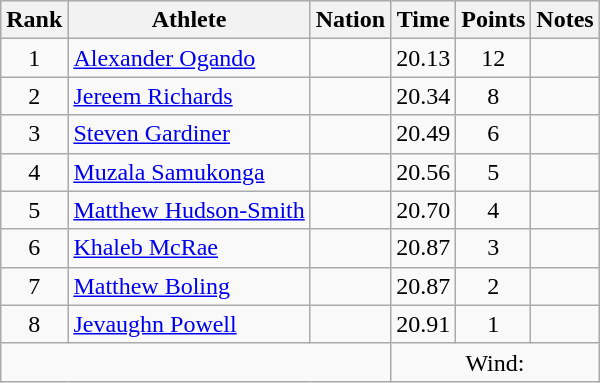<table class="wikitable mw-datatable sortable" style="text-align:center;">
<tr>
<th scope="col" style="width: 10px;">Rank</th>
<th scope="col">Athlete</th>
<th scope="col">Nation</th>
<th scope="col">Time</th>
<th scope="col">Points</th>
<th scope="col">Notes</th>
</tr>
<tr>
<td>1</td>
<td align="left"><a href='#'>Alexander Ogando</a> </td>
<td align="left"></td>
<td>20.13</td>
<td>12</td>
<td></td>
</tr>
<tr>
<td>2</td>
<td align="left"><a href='#'>Jereem Richards</a> </td>
<td align="left"></td>
<td>20.34</td>
<td>8</td>
<td></td>
</tr>
<tr>
<td>3</td>
<td align="left"><a href='#'>Steven Gardiner</a> </td>
<td align="left"></td>
<td>20.49</td>
<td>6</td>
<td></td>
</tr>
<tr>
<td>4</td>
<td align="left"><a href='#'>Muzala Samukonga</a> </td>
<td align="left"></td>
<td>20.56</td>
<td>5</td>
<td></td>
</tr>
<tr>
<td>5</td>
<td align="left"><a href='#'>Matthew Hudson-Smith</a> </td>
<td align="left"></td>
<td>20.70</td>
<td>4</td>
<td></td>
</tr>
<tr>
<td>6</td>
<td align="left"><a href='#'>Khaleb McRae</a> </td>
<td align="left"></td>
<td>20.87</td>
<td>3</td>
<td></td>
</tr>
<tr>
<td>7</td>
<td align="left"><a href='#'>Matthew Boling</a> </td>
<td align="left"></td>
<td>20.87</td>
<td>2</td>
<td></td>
</tr>
<tr>
<td>8</td>
<td align="left"><a href='#'>Jevaughn Powell</a> </td>
<td align="left"></td>
<td>20.91</td>
<td>1</td>
<td></td>
</tr>
<tr class="sortbottom">
<td colspan="3"></td>
<td colspan="3">Wind: </td>
</tr>
</table>
